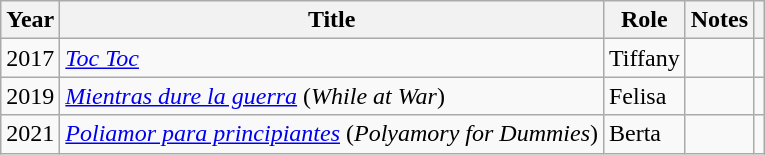<table class="wikitable sortable">
<tr>
<th>Year</th>
<th>Title</th>
<th>Role</th>
<th class="unsortable">Notes</th>
<th></th>
</tr>
<tr>
<td align = "center">2017</td>
<td><em><a href='#'>Toc Toc</a></em></td>
<td>Tiffany</td>
<td></td>
<td align = "center"></td>
</tr>
<tr>
<td align = "center">2019</td>
<td><em><a href='#'>Mientras dure la guerra</a></em> (<em>While at War</em>)</td>
<td>Felisa</td>
<td></td>
<td align = "center"></td>
</tr>
<tr>
<td align = "center">2021</td>
<td><a href='#'><em>Poliamor para principiantes</em></a> (<em>Polyamory for Dummies</em>)</td>
<td>Berta</td>
<td></td>
<td align = "center"></td>
</tr>
</table>
